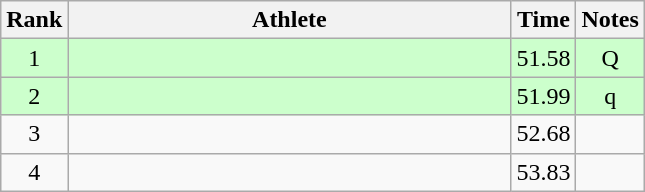<table class="wikitable" style="text-align:center">
<tr>
<th>Rank</th>
<th Style="width:18em">Athlete</th>
<th>Time</th>
<th>Notes</th>
</tr>
<tr style="background:#cfc">
<td>1</td>
<td style="text-align:left"></td>
<td>51.58</td>
<td>Q</td>
</tr>
<tr style="background:#cfc">
<td>2</td>
<td style="text-align:left"></td>
<td>51.99</td>
<td>q</td>
</tr>
<tr>
<td>3</td>
<td style="text-align:left"></td>
<td>52.68</td>
<td></td>
</tr>
<tr>
<td>4</td>
<td style="text-align:left"></td>
<td>53.83</td>
<td></td>
</tr>
</table>
